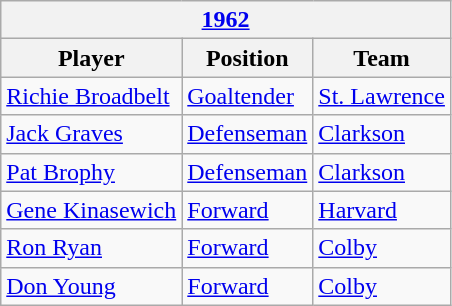<table class="wikitable">
<tr>
<th colspan=3><a href='#'>1962</a></th>
</tr>
<tr>
<th>Player</th>
<th>Position</th>
<th>Team</th>
</tr>
<tr>
<td><a href='#'>Richie Broadbelt</a></td>
<td><a href='#'>Goaltender</a></td>
<td><a href='#'>St. Lawrence</a></td>
</tr>
<tr>
<td><a href='#'>Jack Graves</a></td>
<td><a href='#'>Defenseman</a></td>
<td><a href='#'>Clarkson</a></td>
</tr>
<tr>
<td><a href='#'>Pat Brophy</a></td>
<td><a href='#'>Defenseman</a></td>
<td><a href='#'>Clarkson</a></td>
</tr>
<tr>
<td><a href='#'>Gene Kinasewich</a></td>
<td><a href='#'>Forward</a></td>
<td><a href='#'>Harvard</a></td>
</tr>
<tr>
<td><a href='#'>Ron Ryan</a></td>
<td><a href='#'>Forward</a></td>
<td><a href='#'>Colby</a></td>
</tr>
<tr>
<td><a href='#'>Don Young</a></td>
<td><a href='#'>Forward</a></td>
<td><a href='#'>Colby</a></td>
</tr>
</table>
